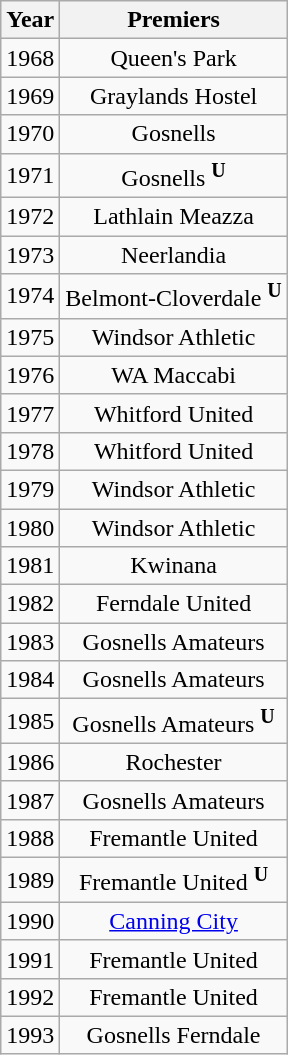<table class="wikitable" style="text-align:center">
<tr>
<th>Year</th>
<th>Premiers</th>
</tr>
<tr>
<td>1968</td>
<td>Queen's Park</td>
</tr>
<tr>
<td>1969</td>
<td>Graylands Hostel</td>
</tr>
<tr>
<td>1970</td>
<td>Gosnells</td>
</tr>
<tr>
<td>1971</td>
<td>Gosnells <sup><strong>U</strong></sup></td>
</tr>
<tr>
<td>1972</td>
<td>Lathlain Meazza</td>
</tr>
<tr>
<td>1973</td>
<td>Neerlandia</td>
</tr>
<tr>
<td>1974</td>
<td>Belmont-Cloverdale <sup><strong>U</strong></sup></td>
</tr>
<tr>
<td>1975</td>
<td>Windsor Athletic</td>
</tr>
<tr>
<td>1976</td>
<td>WA Maccabi</td>
</tr>
<tr>
<td>1977</td>
<td>Whitford United</td>
</tr>
<tr>
<td>1978</td>
<td>Whitford United</td>
</tr>
<tr>
<td>1979</td>
<td>Windsor Athletic</td>
</tr>
<tr>
<td>1980</td>
<td>Windsor Athletic</td>
</tr>
<tr>
<td>1981</td>
<td>Kwinana</td>
</tr>
<tr>
<td>1982</td>
<td>Ferndale United</td>
</tr>
<tr>
<td>1983</td>
<td>Gosnells Amateurs</td>
</tr>
<tr>
<td>1984</td>
<td>Gosnells Amateurs</td>
</tr>
<tr>
<td>1985</td>
<td>Gosnells Amateurs <sup><strong>U</strong></sup></td>
</tr>
<tr>
<td>1986</td>
<td>Rochester</td>
</tr>
<tr>
<td>1987</td>
<td>Gosnells Amateurs</td>
</tr>
<tr>
<td>1988</td>
<td>Fremantle United</td>
</tr>
<tr>
<td>1989</td>
<td>Fremantle United <sup><strong>U</strong></sup></td>
</tr>
<tr>
<td>1990</td>
<td><a href='#'>Canning City</a></td>
</tr>
<tr>
<td>1991</td>
<td>Fremantle United</td>
</tr>
<tr>
<td>1992</td>
<td>Fremantle United</td>
</tr>
<tr>
<td>1993</td>
<td>Gosnells Ferndale</td>
</tr>
</table>
